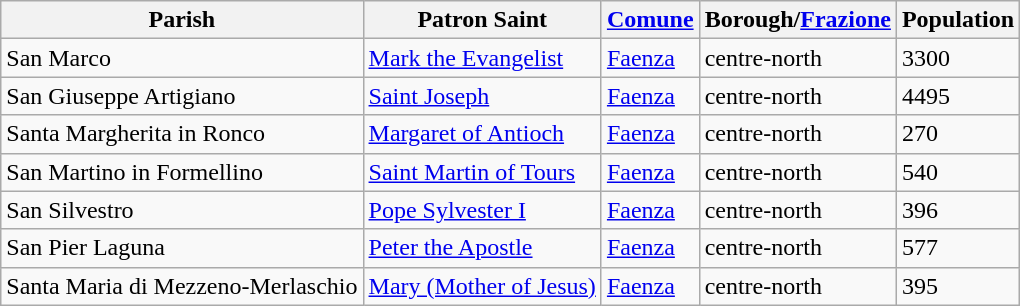<table class="wikitable">
<tr>
<th>Parish</th>
<th>Patron Saint</th>
<th><a href='#'>Comune</a></th>
<th>Borough/<a href='#'>Frazione</a></th>
<th>Population</th>
</tr>
<tr>
<td>San Marco</td>
<td><a href='#'>Mark the Evangelist</a></td>
<td><a href='#'>Faenza</a></td>
<td>centre-north</td>
<td>3300</td>
</tr>
<tr>
<td>San Giuseppe Artigiano</td>
<td><a href='#'>Saint Joseph</a></td>
<td><a href='#'>Faenza</a></td>
<td>centre-north</td>
<td>4495</td>
</tr>
<tr>
<td>Santa Margherita in Ronco</td>
<td><a href='#'>Margaret of Antioch</a></td>
<td><a href='#'>Faenza</a></td>
<td>centre-north</td>
<td>270</td>
</tr>
<tr>
<td>San Martino in Formellino</td>
<td><a href='#'>Saint Martin of Tours</a></td>
<td><a href='#'>Faenza</a></td>
<td>centre-north</td>
<td>540</td>
</tr>
<tr>
<td>San Silvestro</td>
<td><a href='#'>Pope Sylvester I</a></td>
<td><a href='#'>Faenza</a></td>
<td>centre-north</td>
<td>396</td>
</tr>
<tr>
<td>San Pier Laguna</td>
<td><a href='#'>Peter the Apostle</a></td>
<td><a href='#'>Faenza</a></td>
<td>centre-north</td>
<td>577</td>
</tr>
<tr>
<td>Santa Maria di Mezzeno-Merlaschio</td>
<td><a href='#'>Mary (Mother of Jesus)</a></td>
<td><a href='#'>Faenza</a></td>
<td>centre-north</td>
<td>395</td>
</tr>
</table>
